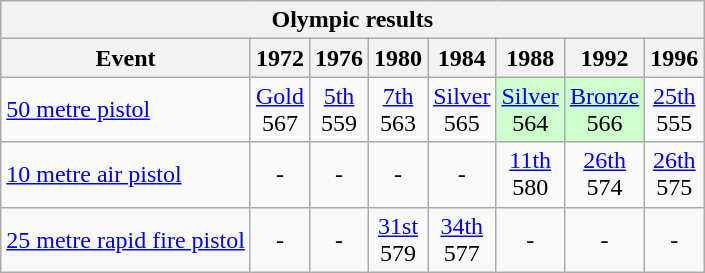<table class="wikitable" style="text-align: center">
<tr>
<th colspan=8>Olympic results</th>
</tr>
<tr>
<th>Event</th>
<th>1972</th>
<th>1976</th>
<th>1980</th>
<th>1984</th>
<th>1988</th>
<th>1992</th>
<th>1996</th>
</tr>
<tr>
<td align=left><a href='#'>50 metre pistol</a></td>
<td> <a href='#'>Gold</a><br>567</td>
<td><a href='#'>5th</a><br>559</td>
<td><a href='#'>7th</a><br>563</td>
<td> <a href='#'>Silver</a><br>565</td>
<td style="background: #ccffcc"> <a href='#'>Silver</a><br>564</td>
<td style="background: #ccffcc"> <a href='#'>Bronze</a><br>566</td>
<td><a href='#'>25th</a><br>555</td>
</tr>
<tr>
<td align=left><a href='#'>10 metre air pistol</a></td>
<td>-</td>
<td>-</td>
<td>-</td>
<td>-</td>
<td><a href='#'>11th</a><br>580</td>
<td><a href='#'>26th</a><br>574</td>
<td><a href='#'>26th</a><br>575</td>
</tr>
<tr>
<td align=left><a href='#'>25 metre rapid fire pistol</a></td>
<td>-</td>
<td>-</td>
<td><a href='#'>31st</a><br>579</td>
<td><a href='#'>34th</a><br>577</td>
<td>-</td>
<td>-</td>
<td>-</td>
</tr>
</table>
